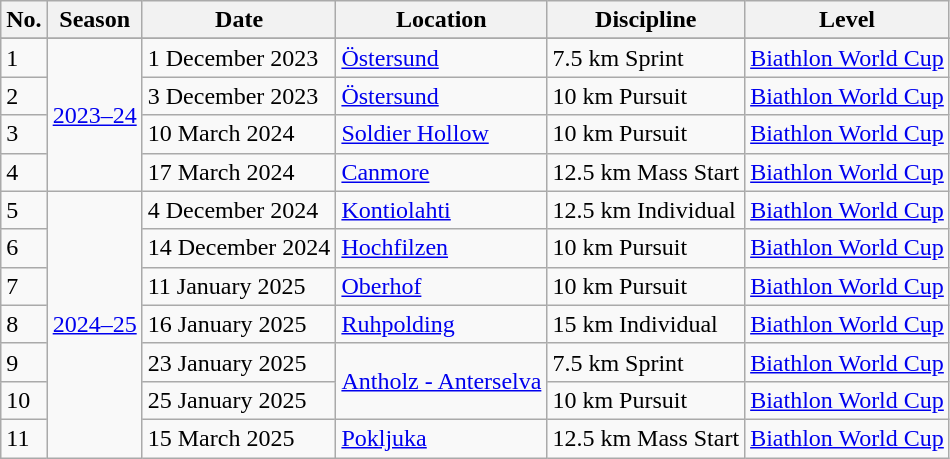<table class="wikitable sortable">
<tr>
<th>No.</th>
<th>Season</th>
<th>Date</th>
<th>Location</th>
<th>Discipline</th>
<th>Level</th>
</tr>
<tr>
</tr>
<tr>
<td>1</td>
<td rowspan=4><a href='#'>2023–24</a></td>
<td>1 December 2023</td>
<td align=left> <a href='#'>Östersund</a></td>
<td>7.5 km Sprint</td>
<td><a href='#'>Biathlon World Cup</a></td>
</tr>
<tr>
<td>2</td>
<td>3 December 2023</td>
<td align=left> <a href='#'>Östersund</a></td>
<td>10 km Pursuit</td>
<td><a href='#'>Biathlon World Cup</a></td>
</tr>
<tr>
<td>3</td>
<td>10 March 2024</td>
<td align=left> <a href='#'>Soldier Hollow</a></td>
<td>10 km Pursuit</td>
<td><a href='#'>Biathlon World Cup</a></td>
</tr>
<tr>
<td>4</td>
<td>17 March 2024</td>
<td align=left> <a href='#'>Canmore</a></td>
<td>12.5 km Mass Start</td>
<td><a href='#'>Biathlon World Cup</a></td>
</tr>
<tr>
<td>5</td>
<td rowspan=7><a href='#'>2024–25</a></td>
<td>4 December 2024</td>
<td align=left> <a href='#'>Kontiolahti</a></td>
<td>12.5 km Individual</td>
<td><a href='#'>Biathlon World Cup</a></td>
</tr>
<tr>
<td>6</td>
<td>14 December 2024</td>
<td align=left> <a href='#'>Hochfilzen</a></td>
<td>10 km Pursuit</td>
<td><a href='#'>Biathlon World Cup</a></td>
</tr>
<tr>
<td>7</td>
<td>11 January 2025</td>
<td align=left> <a href='#'>Oberhof</a></td>
<td>10 km Pursuit</td>
<td><a href='#'>Biathlon World Cup</a></td>
</tr>
<tr>
<td>8</td>
<td>16 January 2025</td>
<td align=left> <a href='#'>Ruhpolding</a></td>
<td>15 km Individual</td>
<td><a href='#'>Biathlon World Cup</a></td>
</tr>
<tr>
<td>9</td>
<td>23 January 2025</td>
<td align=left rowspan=2> <a href='#'>Antholz - Anterselva</a></td>
<td>7.5 km Sprint</td>
<td><a href='#'>Biathlon World Cup</a></td>
</tr>
<tr>
<td>10</td>
<td>25 January 2025</td>
<td>10 km Pursuit</td>
<td><a href='#'>Biathlon World Cup</a></td>
</tr>
<tr>
<td>11</td>
<td>15 March 2025</td>
<td align=left> <a href='#'>Pokljuka</a></td>
<td>12.5 km Mass Start</td>
<td><a href='#'>Biathlon World Cup</a></td>
</tr>
</table>
